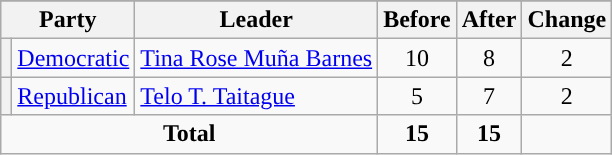<table class="wikitable" style="text-align:center;">
<tr>
</tr>
<tr>
<th colspan=2>Party</th>
<th>Leader</th>
<th>Before</th>
<th>After</th>
<th>Change</th>
</tr>
<tr>
<th style="background-color:"></th>
<td style="text-align:left;"><a href='#'>Democratic</a></td>
<td style="text-align:left;"><a href='#'>Tina Rose Muña Barnes</a></td>
<td>10</td>
<td>8</td>
<td> 2</td>
</tr>
<tr>
<th style="background-color:"></th>
<td style="text-align:left;"><a href='#'>Republican</a></td>
<td style="text-align:left;"><a href='#'>Telo T. Taitague</a></td>
<td>5</td>
<td>7</td>
<td> 2</td>
</tr>
<tr>
<td colspan=3><strong>Total</strong></td>
<td><strong>15</strong></td>
<td><strong>15</strong></td>
<td></td>
</tr>
</table>
